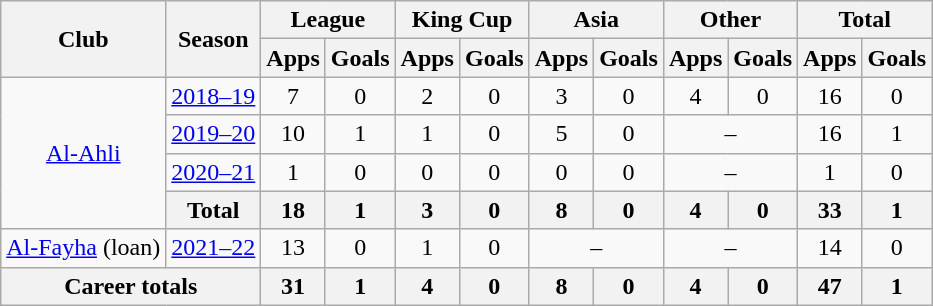<table class="wikitable" style="text-align: center">
<tr>
<th rowspan=2>Club</th>
<th rowspan=2>Season</th>
<th colspan=2>League</th>
<th colspan=2>King Cup</th>
<th colspan=2>Asia</th>
<th colspan=2>Other</th>
<th colspan=2>Total</th>
</tr>
<tr>
<th>Apps</th>
<th>Goals</th>
<th>Apps</th>
<th>Goals</th>
<th>Apps</th>
<th>Goals</th>
<th>Apps</th>
<th>Goals</th>
<th>Apps</th>
<th>Goals</th>
</tr>
<tr>
<td rowspan=4><a href='#'>Al-Ahli</a></td>
<td><a href='#'>2018–19</a></td>
<td>7</td>
<td>0</td>
<td>2</td>
<td>0</td>
<td>3</td>
<td>0</td>
<td>4</td>
<td>0</td>
<td>16</td>
<td>0</td>
</tr>
<tr>
<td><a href='#'>2019–20</a></td>
<td>10</td>
<td>1</td>
<td>1</td>
<td>0</td>
<td>5</td>
<td>0</td>
<td colspan=2>–</td>
<td>16</td>
<td>1</td>
</tr>
<tr>
<td><a href='#'>2020–21</a></td>
<td>1</td>
<td>0</td>
<td>0</td>
<td>0</td>
<td>0</td>
<td>0</td>
<td colspan=2>–</td>
<td>1</td>
<td>0</td>
</tr>
<tr>
<th>Total</th>
<th>18</th>
<th>1</th>
<th>3</th>
<th>0</th>
<th>8</th>
<th>0</th>
<th>4</th>
<th>0</th>
<th>33</th>
<th>1</th>
</tr>
<tr>
<td rowspan=1><a href='#'>Al-Fayha</a> (loan)</td>
<td><a href='#'>2021–22</a></td>
<td>13</td>
<td>0</td>
<td>1</td>
<td>0</td>
<td colspan=2>–</td>
<td colspan=2>–</td>
<td>14</td>
<td>0</td>
</tr>
<tr>
<th colspan=2>Career totals</th>
<th>31</th>
<th>1</th>
<th>4</th>
<th>0</th>
<th>8</th>
<th>0</th>
<th>4</th>
<th>0</th>
<th>47</th>
<th>1</th>
</tr>
</table>
